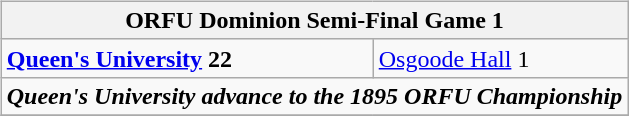<table cellspacing="10">
<tr>
<td valign="top"><br><table class="wikitable">
<tr>
<th bgcolor="#DDDDDD" colspan="4"><strong>ORFU Dominion Semi-Final</strong> Game 1</th>
</tr>
<tr>
<td><strong><a href='#'>Queen's University</a> 22</strong></td>
<td><a href='#'>Osgoode Hall</a> 1</td>
</tr>
<tr>
<td align="center" colspan="4"><strong><em>Queen's University advance to the 1895 ORFU Championship</em></strong></td>
</tr>
<tr>
</tr>
</table>
</td>
</tr>
</table>
